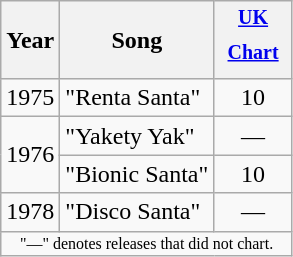<table class="wikitable">
<tr>
<th>Year</th>
<th>Song</th>
<th style="width:45px;"><sup><a href='#'>UK Chart</a></sup><br></th>
</tr>
<tr>
<td rowspan="1">1975</td>
<td>"Renta Santa"</td>
<td align=center>10</td>
</tr>
<tr>
<td rowspan="2">1976</td>
<td>"Yakety Yak"</td>
<td align=center>—</td>
</tr>
<tr>
<td>"Bionic Santa"</td>
<td align=center>10</td>
</tr>
<tr>
<td rowspan="1">1978</td>
<td>"Disco Santa"</td>
<td align=center>—</td>
</tr>
<tr>
<td colspan="7" style="text-align:center; font-size:8pt;">"—" denotes releases that did not chart.</td>
</tr>
</table>
